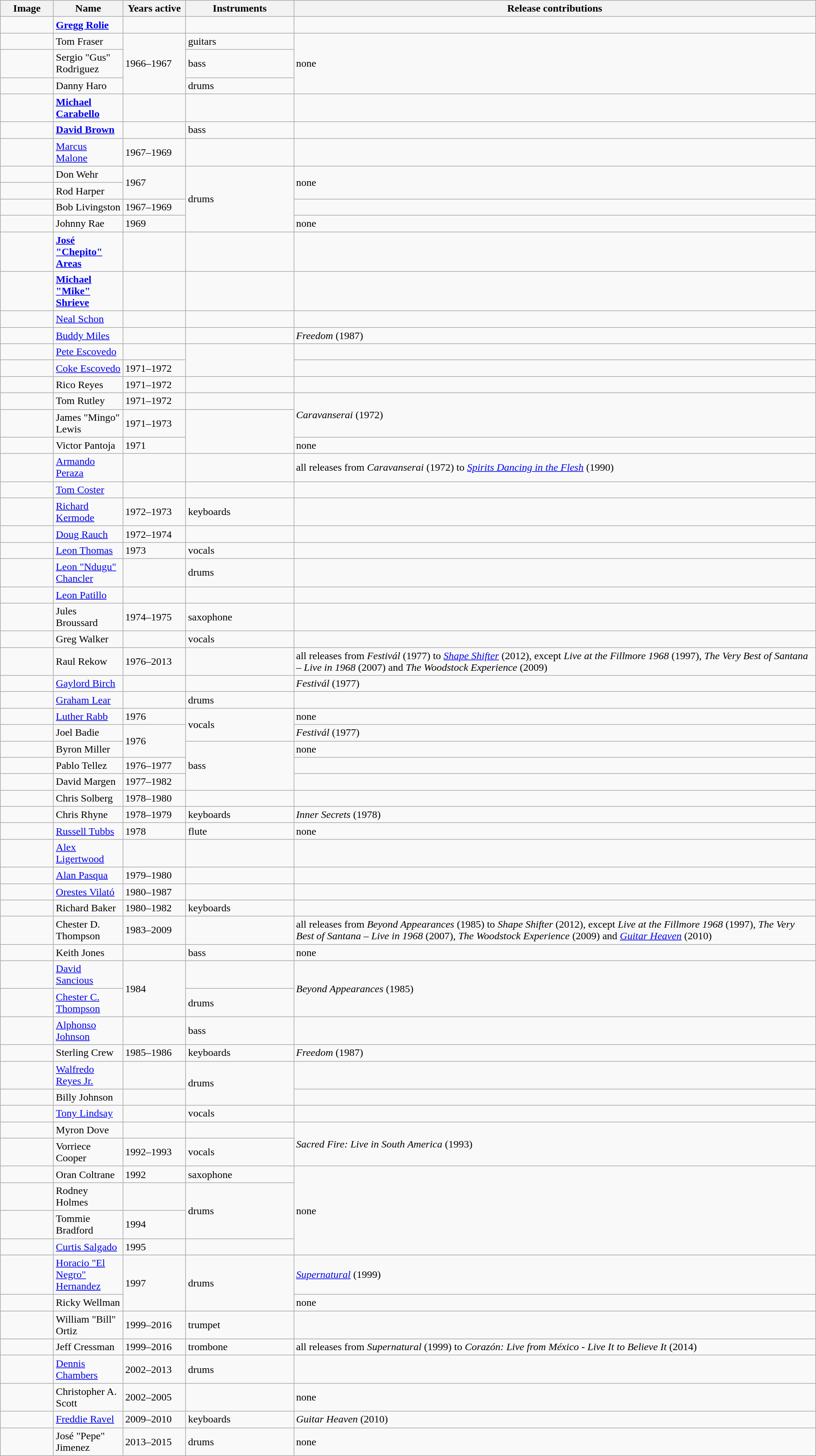<table class="wikitable" width="100%" border="1">
<tr>
<th width="75">Image</th>
<th width="100">Name</th>
<th width="90">Years active</th>
<th width="160">Instruments</th>
<th>Release contributions</th>
</tr>
<tr>
<td></td>
<td><strong><a href='#'>Gregg Rolie</a></strong></td>
<td></td>
<td></td>
<td></td>
</tr>
<tr>
<td></td>
<td>Tom Fraser</td>
<td rowspan="3">1966–1967</td>
<td>guitars</td>
<td rowspan="3">none</td>
</tr>
<tr>
<td></td>
<td>Sergio "Gus" Rodriguez</td>
<td>bass</td>
</tr>
<tr>
<td></td>
<td>Danny Haro</td>
<td>drums</td>
</tr>
<tr>
<td></td>
<td><strong><a href='#'>Michael Carabello</a></strong></td>
<td></td>
<td></td>
<td></td>
</tr>
<tr>
<td></td>
<td><strong><a href='#'>David Brown</a></strong></td>
<td></td>
<td>bass</td>
<td></td>
</tr>
<tr>
<td></td>
<td><a href='#'>Marcus Malone</a></td>
<td>1967–1969 </td>
<td></td>
<td></td>
</tr>
<tr>
<td></td>
<td>Don Wehr</td>
<td rowspan="2">1967</td>
<td rowspan="4">drums</td>
<td rowspan="2">none</td>
</tr>
<tr>
<td></td>
<td>Rod Harper</td>
</tr>
<tr>
<td></td>
<td>Bob Livingston</td>
<td>1967–1969</td>
<td></td>
</tr>
<tr>
<td></td>
<td>Johnny Rae</td>
<td>1969</td>
<td>none</td>
</tr>
<tr>
<td></td>
<td><strong><a href='#'>José "Chepito" Areas</a></strong></td>
<td></td>
<td></td>
<td></td>
</tr>
<tr>
<td></td>
<td><strong><a href='#'>Michael "Mike" Shrieve</a></strong></td>
<td></td>
<td></td>
<td></td>
</tr>
<tr>
<td></td>
<td><a href='#'>Neal Schon</a></td>
<td></td>
<td></td>
<td></td>
</tr>
<tr>
<td></td>
<td><a href='#'>Buddy Miles</a></td>
<td></td>
<td></td>
<td><em>Freedom</em> (1987)</td>
</tr>
<tr>
<td></td>
<td><a href='#'>Pete Escovedo</a></td>
<td></td>
<td rowspan="2"></td>
<td></td>
</tr>
<tr>
<td></td>
<td><a href='#'>Coke Escovedo</a></td>
<td>1971–1972 </td>
<td></td>
</tr>
<tr>
<td></td>
<td>Rico Reyes</td>
<td>1971–1972</td>
<td></td>
<td></td>
</tr>
<tr>
<td></td>
<td>Tom Rutley</td>
<td>1971–1972</td>
<td></td>
<td rowspan="2"><em>Caravanserai</em> (1972)</td>
</tr>
<tr>
<td></td>
<td>James "Mingo" Lewis</td>
<td>1971–1973</td>
<td rowspan="2"></td>
</tr>
<tr>
<td></td>
<td>Victor Pantoja</td>
<td>1971</td>
<td>none</td>
</tr>
<tr>
<td></td>
<td><a href='#'>Armando Peraza</a></td>
<td> </td>
<td></td>
<td>all releases from <em>Caravanserai</em> (1972) to <em><a href='#'>Spirits Dancing in the Flesh</a></em> (1990)</td>
</tr>
<tr>
<td></td>
<td><a href='#'>Tom Coster</a></td>
<td></td>
<td></td>
<td></td>
</tr>
<tr>
<td></td>
<td><a href='#'>Richard Kermode</a></td>
<td>1972–1973 </td>
<td>keyboards</td>
<td></td>
</tr>
<tr>
<td></td>
<td><a href='#'>Doug Rauch</a></td>
<td>1972–1974 </td>
<td></td>
<td></td>
</tr>
<tr>
<td></td>
<td><a href='#'>Leon Thomas</a></td>
<td>1973 </td>
<td>vocals</td>
<td></td>
</tr>
<tr>
<td></td>
<td><a href='#'>Leon "Ndugu" Chancler</a></td>
<td></td>
<td>drums</td>
<td></td>
</tr>
<tr>
<td></td>
<td><a href='#'>Leon Patillo</a></td>
<td></td>
<td></td>
<td></td>
</tr>
<tr>
<td></td>
<td>Jules Broussard</td>
<td>1974–1975</td>
<td>saxophone</td>
<td></td>
</tr>
<tr>
<td></td>
<td>Greg Walker</td>
<td></td>
<td>vocals</td>
<td></td>
</tr>
<tr>
<td></td>
<td>Raul Rekow</td>
<td>1976–2013 </td>
<td></td>
<td>all releases from <em>Festivál</em> (1977) to <em><a href='#'>Shape Shifter</a></em> (2012), except <em>Live at the Fillmore 1968</em> (1997), <em>The Very Best of Santana – Live in 1968</em> (2007) and <em>The Woodstock Experience</em> (2009)</td>
</tr>
<tr>
<td></td>
<td><a href='#'>Gaylord Birch</a></td>
<td></td>
<td></td>
<td><em>Festivál</em> (1977)</td>
</tr>
<tr>
<td></td>
<td><a href='#'>Graham Lear</a></td>
<td></td>
<td>drums</td>
<td></td>
</tr>
<tr>
<td></td>
<td><a href='#'>Luther Rabb</a></td>
<td>1976 </td>
<td rowspan="2">vocals</td>
<td>none</td>
</tr>
<tr>
<td></td>
<td>Joel Badie</td>
<td rowspan="2">1976</td>
<td><em>Festivál</em> (1977)</td>
</tr>
<tr>
<td></td>
<td>Byron Miller</td>
<td rowspan="3">bass</td>
<td>none</td>
</tr>
<tr>
<td></td>
<td>Pablo Tellez</td>
<td>1976–1977</td>
<td></td>
</tr>
<tr>
<td></td>
<td>David Margen</td>
<td>1977–1982</td>
<td></td>
</tr>
<tr>
<td></td>
<td>Chris Solberg</td>
<td>1978–1980</td>
<td></td>
<td></td>
</tr>
<tr>
<td></td>
<td>Chris Rhyne</td>
<td>1978–1979</td>
<td>keyboards</td>
<td><em>Inner Secrets</em> (1978)</td>
</tr>
<tr>
<td></td>
<td><a href='#'>Russell Tubbs</a></td>
<td>1978</td>
<td>flute</td>
<td>none</td>
</tr>
<tr>
<td></td>
<td><a href='#'>Alex Ligertwood</a></td>
<td></td>
<td></td>
<td></td>
</tr>
<tr>
<td></td>
<td><a href='#'>Alan Pasqua</a></td>
<td>1979–1980</td>
<td></td>
<td></td>
</tr>
<tr>
<td></td>
<td><a href='#'>Orestes Vilató</a></td>
<td>1980–1987</td>
<td></td>
<td></td>
</tr>
<tr>
<td></td>
<td>Richard Baker</td>
<td>1980–1982</td>
<td>keyboards</td>
<td></td>
</tr>
<tr>
<td></td>
<td>Chester D. Thompson</td>
<td>1983–2009</td>
<td></td>
<td>all releases from <em>Beyond Appearances</em> (1985) to <em>Shape Shifter</em> (2012), except <em>Live at the Fillmore 1968</em> (1997), <em>The Very Best of Santana – Live in 1968</em> (2007), <em>The Woodstock Experience</em> (2009) and <em><a href='#'>Guitar Heaven</a></em> (2010)</td>
</tr>
<tr>
<td></td>
<td>Keith Jones</td>
<td></td>
<td>bass</td>
<td>none</td>
</tr>
<tr>
<td></td>
<td><a href='#'>David Sancious</a></td>
<td rowspan="2">1984</td>
<td></td>
<td rowspan="2"><em>Beyond Appearances</em> (1985)</td>
</tr>
<tr>
<td></td>
<td><a href='#'>Chester C. Thompson</a></td>
<td>drums</td>
</tr>
<tr>
<td></td>
<td><a href='#'>Alphonso Johnson</a></td>
<td></td>
<td>bass</td>
<td></td>
</tr>
<tr>
<td></td>
<td>Sterling Crew</td>
<td>1985–1986</td>
<td>keyboards</td>
<td><em>Freedom</em> (1987)</td>
</tr>
<tr>
<td></td>
<td><a href='#'>Walfredo Reyes Jr.</a></td>
<td></td>
<td rowspan="2">drums</td>
<td></td>
</tr>
<tr>
<td></td>
<td>Billy Johnson</td>
<td></td>
<td></td>
</tr>
<tr>
<td></td>
<td><a href='#'>Tony Lindsay</a></td>
<td></td>
<td>vocals</td>
<td></td>
</tr>
<tr>
<td></td>
<td>Myron Dove</td>
<td></td>
<td></td>
<td rowspan="2"><em>Sacred Fire: Live in South America</em> (1993)</td>
</tr>
<tr>
<td></td>
<td>Vorriece Cooper</td>
<td>1992–1993</td>
<td>vocals</td>
</tr>
<tr>
<td></td>
<td>Oran Coltrane</td>
<td>1992</td>
<td>saxophone</td>
<td rowspan="4">none</td>
</tr>
<tr>
<td></td>
<td>Rodney Holmes</td>
<td></td>
<td rowspan="2">drums</td>
</tr>
<tr>
<td></td>
<td>Tommie Bradford</td>
<td>1994</td>
</tr>
<tr>
<td></td>
<td><a href='#'>Curtis Salgado</a></td>
<td>1995</td>
<td></td>
</tr>
<tr>
<td></td>
<td><a href='#'>Horacio "El Negro" Hernandez</a></td>
<td rowspan="2">1997</td>
<td rowspan="2">drums</td>
<td><em><a href='#'>Supernatural</a></em> (1999)</td>
</tr>
<tr>
<td></td>
<td>Ricky Wellman</td>
<td>none</td>
</tr>
<tr>
<td></td>
<td>William "Bill" Ortiz</td>
<td>1999–2016</td>
<td>trumpet</td>
<td></td>
</tr>
<tr>
<td></td>
<td>Jeff Cressman</td>
<td>1999–2016</td>
<td>trombone</td>
<td>all releases from <em>Supernatural</em> (1999) to <em>Corazón: Live from México - Live It to Believe It</em> (2014)</td>
</tr>
<tr>
<td></td>
<td><a href='#'>Dennis Chambers</a></td>
<td>2002–2013</td>
<td>drums</td>
<td></td>
</tr>
<tr>
<td></td>
<td>Christopher A. Scott</td>
<td>2002–2005</td>
<td></td>
<td>none</td>
</tr>
<tr>
<td></td>
<td><a href='#'>Freddie Ravel</a></td>
<td>2009–2010</td>
<td>keyboards</td>
<td><em>Guitar Heaven</em> (2010)</td>
</tr>
<tr>
<td></td>
<td>José "Pepe" Jimenez</td>
<td>2013–2015</td>
<td>drums</td>
<td>none</td>
</tr>
</table>
